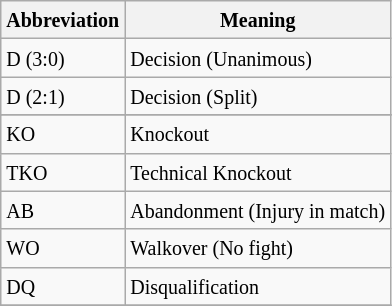<table class="wikitable">
<tr>
<th><small>Abbreviation</small></th>
<th><small>Meaning</small></th>
</tr>
<tr>
<td><small>D (3:0)</small></td>
<td><small>Decision (Unanimous)</small></td>
</tr>
<tr>
<td><small>D (2:1)</small></td>
<td><small>Decision (Split)</small></td>
</tr>
<tr>
</tr>
<tr>
<td><small>KO</small></td>
<td><small>Knockout</small></td>
</tr>
<tr>
<td><small>TKO</small></td>
<td><small>Technical Knockout</small></td>
</tr>
<tr>
<td><small>AB</small></td>
<td><small>Abandonment (Injury in match)</small></td>
</tr>
<tr>
<td><small>WO</small></td>
<td><small>Walkover (No fight)</small></td>
</tr>
<tr>
<td><small>DQ</small></td>
<td><small>Disqualification</small></td>
</tr>
<tr>
</tr>
</table>
